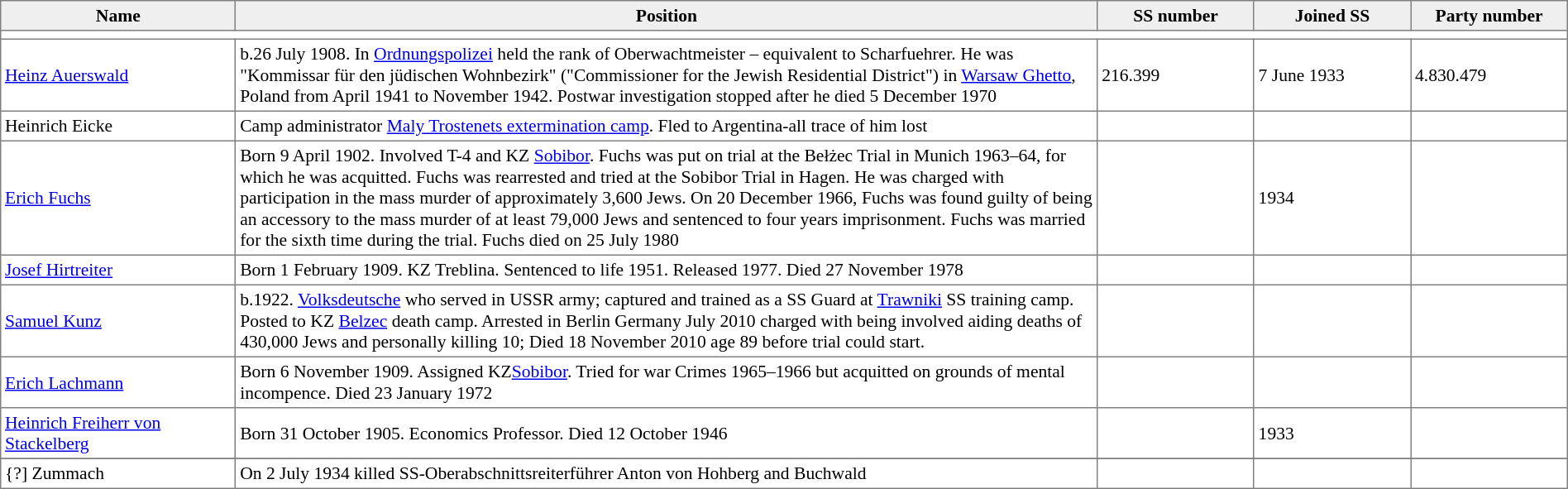<table align="center" border="1" cellpadding="3" cellspacing="0" style="font-size: 90%; border: gray solid 1px; border-collapse: collapse; text-align: middle;">
<tr>
<th bgcolor="#efefef" style="width: 15%">Name</th>
<th bgcolor="#efefef" style="width: 55%">Position</th>
<th bgcolor="#efefef" style="width: 10%">SS number</th>
<th bgcolor="#efefef" style="width: 10%">Joined SS</th>
<th bgcolor="#efefef" style="width: 10%">Party number</th>
</tr>
<tr>
<td colspan=5></td>
</tr>
<tr>
<td><a href='#'>Heinz Auerswald</a></td>
<td>b.26 July 1908. In <a href='#'>Ordnungspolizei</a> held the rank of Oberwachtmeister – equivalent to Scharfuehrer. He was "Kommissar für den jüdischen Wohnbezirk" ("Commissioner for the Jewish Residential District") in <a href='#'>Warsaw Ghetto</a>, Poland from April 1941 to November 1942. Postwar investigation stopped after he died 5 December 1970</td>
<td>216.399</td>
<td>7 June 1933</td>
<td>4.830.479</td>
</tr>
<tr>
<td>Heinrich Eicke</td>
<td>Camp administrator <a href='#'>Maly Trostenets extermination camp</a>. Fled to Argentina-all trace of him lost</td>
<td></td>
<td></td>
<td></td>
</tr>
<tr>
<td><a href='#'>Erich Fuchs</a></td>
<td>Born 9 April 1902. Involved T-4 and KZ <a href='#'>Sobibor</a>. Fuchs was put on trial at the Bełżec Trial in Munich 1963–64, for which he was acquitted. Fuchs was rearrested and tried at the Sobibor Trial in Hagen. He was charged with participation in the mass murder of approximately 3,600 Jews. On 20 December 1966, Fuchs was found guilty of being an accessory to the mass murder of at least 79,000 Jews and sentenced to four years imprisonment. Fuchs was married for the sixth time during the trial. Fuchs died on 25 July 1980</td>
<td></td>
<td>1934</td>
<td></td>
</tr>
<tr>
<td><a href='#'>Josef Hirtreiter</a></td>
<td>Born 1 February 1909. KZ Treblina. Sentenced to life 1951. Released 1977. Died 27 November 1978</td>
<td></td>
<td></td>
<td></td>
</tr>
<tr>
<td><a href='#'>Samuel Kunz</a></td>
<td>b.1922. <a href='#'>Volksdeutsche</a> who served in USSR army; captured and trained as a SS Guard at <a href='#'>Trawniki</a> SS training camp. Posted to KZ <a href='#'>Belzec</a> death camp. Arrested in Berlin Germany July 2010 charged with being involved aiding deaths of 430,000 Jews and personally killing 10; Died 18 November 2010 age 89 before trial could start.</td>
<td></td>
<td></td>
<td></td>
</tr>
<tr>
<td><a href='#'>Erich Lachmann</a></td>
<td>Born 6 November 1909. Assigned KZ<a href='#'>Sobibor</a>. Tried for war Crimes 1965–1966 but acquitted on grounds of mental incompence. Died 23 January 1972</td>
<td></td>
<td></td>
<td></td>
</tr>
<tr>
<td><a href='#'>Heinrich Freiherr von Stackelberg</a></td>
<td>Born 31 October 1905. Economics Professor. Died 12 October 1946</td>
<td></td>
<td>1933</td>
<td></td>
</tr>
<tr>
</tr>
<tr>
<td>{?] Zummach</td>
<td>On 2 July 1934 killed SS-Oberabschnittsreiterführer Anton von Hohberg and Buchwald</td>
<td></td>
<td></td>
<td></td>
</tr>
</table>
